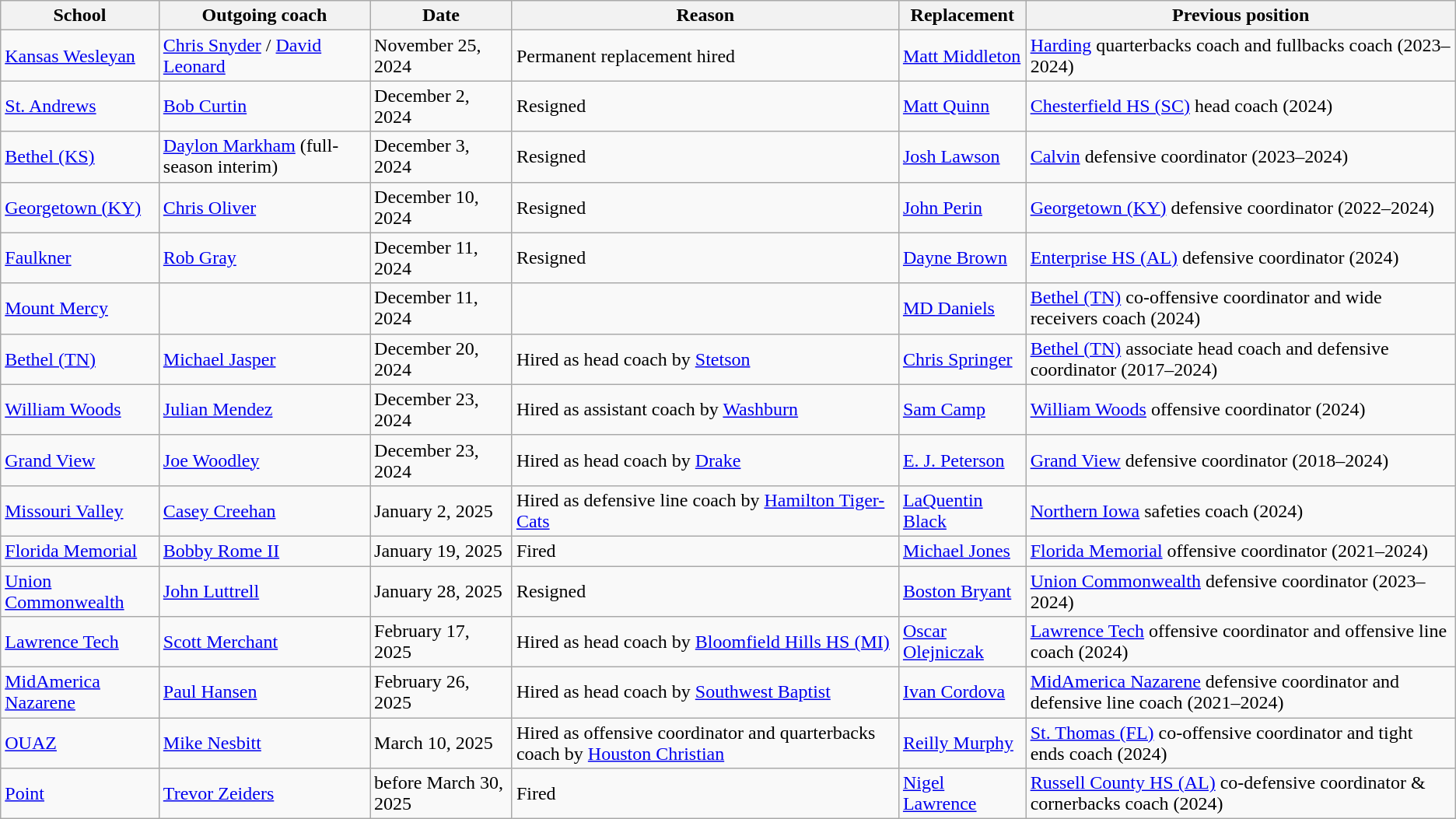<table class="wikitable sortable">
<tr>
<th>School</th>
<th>Outgoing coach</th>
<th>Date</th>
<th>Reason</th>
<th>Replacement</th>
<th>Previous position</th>
</tr>
<tr>
<td><a href='#'>Kansas Wesleyan</a></td>
<td><a href='#'>Chris Snyder</a> / <a href='#'>David Leonard</a></td>
<td>November 25, 2024</td>
<td>Permanent replacement hired</td>
<td><a href='#'>Matt Middleton</a></td>
<td><a href='#'>Harding</a> quarterbacks coach and fullbacks coach (2023–2024)</td>
</tr>
<tr>
<td><a href='#'>St. Andrews</a></td>
<td><a href='#'>Bob Curtin</a></td>
<td>December 2, 2024</td>
<td>Resigned</td>
<td><a href='#'>Matt Quinn</a></td>
<td><a href='#'>Chesterfield HS (SC)</a> head coach (2024)</td>
</tr>
<tr>
<td><a href='#'>Bethel (KS)</a></td>
<td><a href='#'>Daylon Markham</a> (full-season interim)</td>
<td>December 3, 2024</td>
<td>Resigned</td>
<td><a href='#'>Josh Lawson</a></td>
<td><a href='#'>Calvin</a> defensive coordinator (2023–2024)</td>
</tr>
<tr>
<td><a href='#'>Georgetown (KY)</a></td>
<td><a href='#'>Chris Oliver</a></td>
<td>December 10, 2024</td>
<td>Resigned</td>
<td><a href='#'>John Perin</a></td>
<td><a href='#'>Georgetown (KY)</a> defensive coordinator (2022–2024)</td>
</tr>
<tr>
<td><a href='#'>Faulkner</a></td>
<td><a href='#'>Rob Gray</a></td>
<td>December 11, 2024</td>
<td>Resigned</td>
<td><a href='#'>Dayne Brown</a></td>
<td><a href='#'>Enterprise HS (AL)</a> defensive coordinator (2024)</td>
</tr>
<tr>
<td><a href='#'>Mount Mercy</a></td>
<td></td>
<td>December 11, 2024</td>
<td></td>
<td><a href='#'>MD Daniels</a></td>
<td><a href='#'>Bethel (TN)</a> co-offensive coordinator and wide receivers coach (2024)</td>
</tr>
<tr>
<td><a href='#'>Bethel (TN)</a></td>
<td><a href='#'>Michael Jasper</a></td>
<td>December 20, 2024</td>
<td>Hired as head coach by <a href='#'>Stetson</a></td>
<td><a href='#'>Chris Springer</a></td>
<td><a href='#'>Bethel (TN)</a> associate head coach and defensive coordinator (2017–2024)</td>
</tr>
<tr>
<td><a href='#'>William Woods</a></td>
<td><a href='#'>Julian Mendez</a></td>
<td>December 23, 2024</td>
<td>Hired as assistant coach by <a href='#'>Washburn</a></td>
<td><a href='#'>Sam Camp</a></td>
<td><a href='#'>William Woods</a> offensive coordinator (2024)</td>
</tr>
<tr>
<td><a href='#'>Grand View</a></td>
<td><a href='#'>Joe Woodley</a></td>
<td>December 23, 2024</td>
<td>Hired as head coach by <a href='#'>Drake</a></td>
<td><a href='#'>E. J. Peterson</a></td>
<td><a href='#'>Grand View</a> defensive coordinator (2018–2024)</td>
</tr>
<tr>
<td><a href='#'>Missouri Valley</a></td>
<td><a href='#'>Casey Creehan</a></td>
<td>January 2, 2025</td>
<td>Hired as defensive line coach by <a href='#'>Hamilton Tiger-Cats</a></td>
<td><a href='#'>LaQuentin Black</a></td>
<td><a href='#'>Northern Iowa</a> safeties coach (2024)</td>
</tr>
<tr>
<td><a href='#'>Florida Memorial</a></td>
<td><a href='#'>Bobby Rome II</a></td>
<td>January 19, 2025</td>
<td>Fired</td>
<td><a href='#'>Michael Jones</a></td>
<td><a href='#'>Florida Memorial</a> offensive coordinator (2021–2024)</td>
</tr>
<tr>
<td><a href='#'>Union Commonwealth</a></td>
<td><a href='#'>John Luttrell</a></td>
<td>January 28, 2025</td>
<td>Resigned</td>
<td><a href='#'>Boston Bryant</a></td>
<td><a href='#'>Union Commonwealth</a> defensive coordinator (2023–2024)</td>
</tr>
<tr>
<td><a href='#'>Lawrence Tech</a></td>
<td><a href='#'>Scott Merchant</a></td>
<td>February 17, 2025</td>
<td>Hired as head coach by <a href='#'>Bloomfield Hills HS (MI)</a></td>
<td><a href='#'>Oscar Olejniczak</a></td>
<td><a href='#'>Lawrence Tech</a> offensive coordinator and offensive line coach (2024)</td>
</tr>
<tr>
<td><a href='#'>MidAmerica Nazarene</a></td>
<td><a href='#'>Paul Hansen</a></td>
<td>February 26, 2025</td>
<td>Hired as head coach by <a href='#'>Southwest Baptist</a></td>
<td><a href='#'>Ivan Cordova</a></td>
<td><a href='#'>MidAmerica Nazarene</a> defensive coordinator and defensive line coach (2021–2024)</td>
</tr>
<tr>
<td><a href='#'>OUAZ</a></td>
<td><a href='#'>Mike Nesbitt</a></td>
<td>March 10, 2025</td>
<td>Hired as offensive coordinator and quarterbacks coach by <a href='#'>Houston Christian</a></td>
<td><a href='#'>Reilly Murphy</a></td>
<td><a href='#'>St. Thomas (FL)</a> co-offensive coordinator and tight ends coach (2024)</td>
</tr>
<tr>
<td><a href='#'>Point</a></td>
<td><a href='#'>Trevor Zeiders</a></td>
<td>before March 30, 2025</td>
<td>Fired</td>
<td><a href='#'>Nigel Lawrence</a></td>
<td><a href='#'>Russell County HS (AL)</a> co-defensive coordinator & cornerbacks coach (2024)</td>
</tr>
</table>
